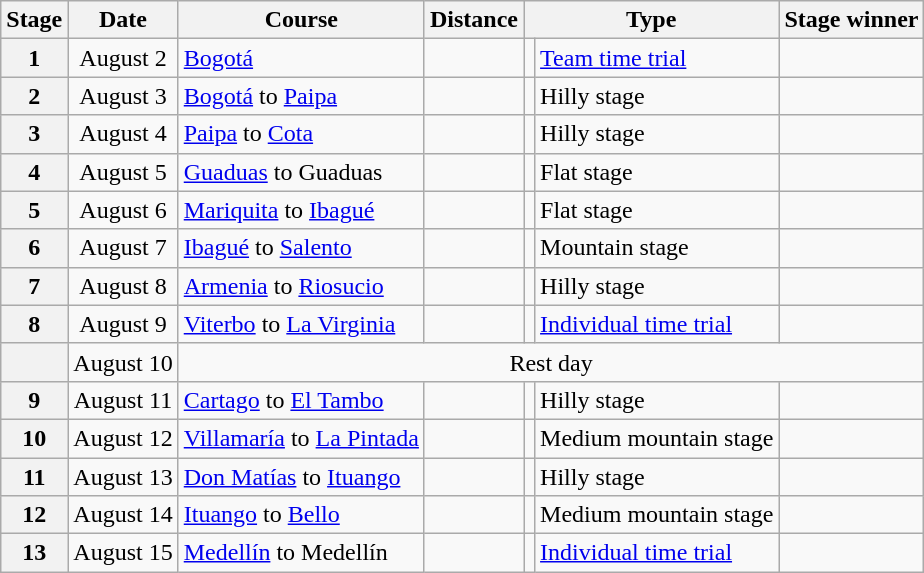<table class="wikitable">
<tr>
<th scope="col">Stage</th>
<th scope="col">Date</th>
<th scope="col">Course</th>
<th scope="col">Distance</th>
<th scope="col" colspan="2">Type</th>
<th scope="col">Stage winner</th>
</tr>
<tr>
<th scope="row" style="text-align:center;">1</th>
<td style="text-align:center;">August 2</td>
<td><a href='#'>Bogotá</a></td>
<td style="text-align:center;"></td>
<td></td>
<td><a href='#'>Team time trial</a></td>
<td></td>
</tr>
<tr>
<th scope="row" style="text-align:center;">2</th>
<td style="text-align:center;">August 3</td>
<td><a href='#'>Bogotá</a> to <a href='#'>Paipa</a></td>
<td style="text-align:center;"></td>
<td></td>
<td>Hilly stage</td>
<td></td>
</tr>
<tr>
<th scope="row" style="text-align:center;">3</th>
<td style="text-align:center;">August 4</td>
<td><a href='#'>Paipa</a> to <a href='#'>Cota</a></td>
<td style="text-align:center;"></td>
<td></td>
<td>Hilly stage</td>
<td></td>
</tr>
<tr>
<th scope="row" style="text-align:center;">4</th>
<td style="text-align:center;">August 5</td>
<td><a href='#'>Guaduas</a> to Guaduas</td>
<td style="text-align:center;"></td>
<td></td>
<td>Flat stage</td>
<td></td>
</tr>
<tr>
<th scope="row" style="text-align:center;">5</th>
<td style="text-align:center;">August 6</td>
<td><a href='#'>Mariquita</a> to <a href='#'>Ibagué</a></td>
<td style="text-align:center;"></td>
<td></td>
<td>Flat stage</td>
<td></td>
</tr>
<tr>
<th scope="row" style="text-align:center;">6</th>
<td style="text-align:center;">August 7</td>
<td><a href='#'>Ibagué</a> to <a href='#'>Salento</a></td>
<td style="text-align:center;"></td>
<td></td>
<td>Mountain stage</td>
<td></td>
</tr>
<tr>
<th scope="row" style="text-align:center;">7</th>
<td style="text-align:center;">August 8</td>
<td><a href='#'>Armenia</a> to <a href='#'>Riosucio</a></td>
<td style="text-align:center;"></td>
<td></td>
<td>Hilly stage</td>
<td></td>
</tr>
<tr>
<th scope="row" style="text-align:center;">8</th>
<td style="text-align:center;">August 9</td>
<td><a href='#'>Viterbo</a> to <a href='#'>La Virginia</a></td>
<td style="text-align:center;"></td>
<td></td>
<td><a href='#'>Individual time trial</a></td>
<td></td>
</tr>
<tr>
<th scope="row"></th>
<td style="text-align:center;">August 10</td>
<td colspan="5" style="text-align:center">Rest day</td>
</tr>
<tr>
<th scope="row" style="text-align:center;">9</th>
<td style="text-align:center;">August 11</td>
<td><a href='#'>Cartago</a> to <a href='#'>El Tambo</a></td>
<td style="text-align:center;"></td>
<td></td>
<td>Hilly stage</td>
<td></td>
</tr>
<tr>
<th scope="row" style="text-align:center;">10</th>
<td style="text-align:center;">August 12</td>
<td><a href='#'>Villamaría</a> to <a href='#'>La Pintada</a></td>
<td style="text-align:center;"></td>
<td></td>
<td>Medium mountain stage</td>
<td></td>
</tr>
<tr>
<th scope="row" style="text-align:center;">11</th>
<td style="text-align:center;">August 13</td>
<td><a href='#'>Don Matías</a> to <a href='#'>Ituango</a></td>
<td style="text-align:center;"></td>
<td></td>
<td>Hilly stage</td>
<td></td>
</tr>
<tr>
<th scope="row" style="text-align:center;">12</th>
<td style="text-align:center;">August 14</td>
<td><a href='#'>Ituango</a> to <a href='#'>Bello</a></td>
<td style="text-align:center;"></td>
<td></td>
<td>Medium mountain stage</td>
<td></td>
</tr>
<tr>
<th scope="row" style="text-align:center;">13</th>
<td style="text-align:center;">August 15</td>
<td><a href='#'>Medellín</a> to Medellín</td>
<td style="text-align:center;"></td>
<td></td>
<td><a href='#'>Individual time trial</a></td>
<td></td>
</tr>
</table>
